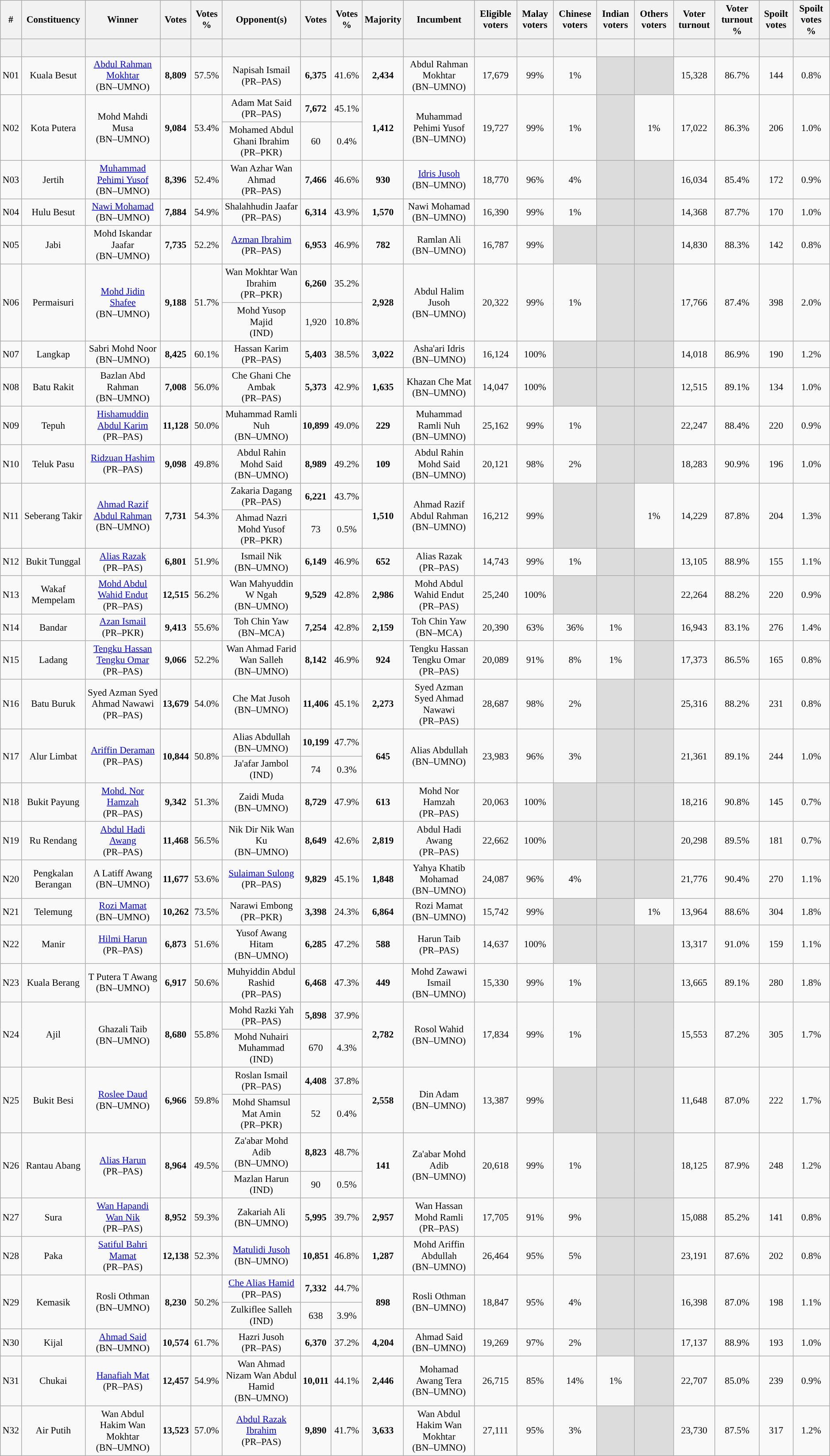<table class="wikitable sortable" style="text-align:center; font-size:90%">
<tr>
<th>#</th>
<th>Constituency</th>
<th>Winner</th>
<th>Votes</th>
<th>Votes %</th>
<th>Opponent(s)</th>
<th>Votes</th>
<th>Votes %</th>
<th>Majority</th>
<th>Incumbent</th>
<th>Eligible voters</th>
<th>Malay voters</th>
<th>Chinese voters</th>
<th>Indian voters</th>
<th>Others voters</th>
<th>Voter turnout</th>
<th>Voter turnout %</th>
<th>Spoilt votes</th>
<th>Spoilt votes %</th>
</tr>
<tr>
<th style="height:20px;"></th>
<th></th>
<th></th>
<th></th>
<th></th>
<th></th>
<th></th>
<th></th>
<th></th>
<th></th>
<th></th>
<th></th>
<th></th>
<th></th>
<th></th>
<th></th>
<th></th>
<th></th>
<th></th>
</tr>
<tr>
<td>N01</td>
<td>Kuala Besut</td>
<td><a href='#'>Abdul Rahman Mokhtar</a><br>(BN–UMNO)</td>
<td><strong>8,809</strong></td>
<td>57.5%</td>
<td>Napisah Ismail<br>(PR–PAS)</td>
<td><strong>6,375</strong></td>
<td>41.6%</td>
<td><strong>2,434</strong></td>
<td>Abdul Rahman Mokhtar<br>(BN–UMNO)</td>
<td>17,679</td>
<td>99%</td>
<td>1%</td>
<td style="background:#dcdcdc;"></td>
<td style="background:#dcdcdc;"></td>
<td>15,328</td>
<td>86.7%</td>
<td>144</td>
<td>0.8%</td>
</tr>
<tr style="text-align:center;">
<td rowspan="2">N02</td>
<td rowspan="2">Kota Putera</td>
<td rowspan="2">Mohd Mahdi Musa<br>(BN–UMNO)</td>
<td rowspan="2"><strong>9,084</strong></td>
<td rowspan="2">53.4%</td>
<td>Adam Mat Said<br>(PR–PAS)</td>
<td><strong>7,672</strong></td>
<td>45.1%</td>
<td rowspan="2"><strong>1,412</strong></td>
<td rowspan="2">Muhammad Pehimi Yusof<br>(BN–UMNO)</td>
<td rowspan="2">19,727</td>
<td rowspan="2">99%</td>
<td rowspan="2">1%</td>
<td rowspan="2" style="background:#dcdcdc;"></td>
<td rowspan="2">1%</td>
<td rowspan="2">17,022</td>
<td rowspan="2">86.3%</td>
<td rowspan="2">206</td>
<td rowspan="2">1.0%</td>
</tr>
<tr>
<td>Mohamed Abdul Ghani Ibrahim<br>(PR–PKR)</td>
<td>60</td>
<td>0.4%</td>
</tr>
<tr style="text-align:center;">
<td>N03</td>
<td>Jertih</td>
<td><a href='#'>Muhammad Pehimi Yusof</a><br>(BN–UMNO)</td>
<td><strong>8,396</strong></td>
<td>52.4%</td>
<td>Wan Azhar Wan Ahmad<br>(PR–PAS)</td>
<td><strong>7,466</strong></td>
<td>46.6%</td>
<td><strong>930</strong></td>
<td><a href='#'>Idris Jusoh</a><br>(BN–UMNO)</td>
<td>18,770</td>
<td>96%</td>
<td>4%</td>
<td style="background:#dcdcdc;"></td>
<td style="background:#dcdcdc;"></td>
<td>16,034</td>
<td>85.4%</td>
<td>172</td>
<td>0.9%</td>
</tr>
<tr style="text-align:center;">
<td>N04</td>
<td>Hulu Besut</td>
<td><a href='#'>Nawi Mohamad</a><br>(BN–UMNO)</td>
<td><strong>7,884</strong></td>
<td>54.9%</td>
<td>Shalahhudin Jaafar<br>(PR–PAS)</td>
<td><strong>6,314</strong></td>
<td>43.9%</td>
<td><strong>1,570</strong></td>
<td>Nawi Mohamad<br>(BN–UMNO)</td>
<td>16,390</td>
<td>99%</td>
<td>1%</td>
<td style="background:#dcdcdc;"></td>
<td style="background:#dcdcdc;"></td>
<td>14,368</td>
<td>87.7%</td>
<td>170</td>
<td>1.0%</td>
</tr>
<tr style="text-align:center;">
<td>N05</td>
<td>Jabi</td>
<td>Mohd Iskandar Jaafar<br>(BN–UMNO)</td>
<td><strong>7,735</strong></td>
<td>52.2%</td>
<td><a href='#'>Azman Ibrahim</a><br>(PR–PAS)</td>
<td><strong>6,953</strong></td>
<td>46.9%</td>
<td><strong>782</strong></td>
<td>Ramlan Ali<br>(BN–UMNO)</td>
<td>16,787</td>
<td>99%</td>
<td style="background:#dcdcdc;"></td>
<td style="background:#dcdcdc;"></td>
<td style="background:#dcdcdc;"></td>
<td>14,830</td>
<td>88.3%</td>
<td>142</td>
<td>0.8%</td>
</tr>
<tr style="text-align:center;">
<td rowspan="2">N06</td>
<td rowspan="2">Permaisuri</td>
<td rowspan="2"><a href='#'>Mohd Jidin Shafee</a><br>(BN–UMNO)</td>
<td rowspan="2"><strong>9,188</strong></td>
<td rowspan="2">51.7%</td>
<td>Wan Mokhtar Wan Ibrahim<br>(PR–PKR)</td>
<td><strong>6,260</strong></td>
<td>35.2%</td>
<td rowspan="2"><strong>2,928</strong></td>
<td rowspan="2">Abdul Halim Jusoh <br>(BN–UMNO)</td>
<td rowspan="2">20,322</td>
<td rowspan="2">99%</td>
<td rowspan="2">1%</td>
<td rowspan="2" style="background:#dcdcdc;"></td>
<td rowspan="2" style="background:#dcdcdc;"></td>
<td rowspan="2">17,766</td>
<td rowspan="2">87.4%</td>
<td rowspan="2">398</td>
<td rowspan="2">2.0%</td>
</tr>
<tr>
<td>Mohd Yusop Majid<br>(IND)</td>
<td>1,920</td>
<td>10.8%</td>
</tr>
<tr style="text-align:center;">
<td>N07</td>
<td>Langkap</td>
<td>Sabri Mohd Noor<br>(BN–UMNO)</td>
<td><strong>8,425</strong></td>
<td>60.1%</td>
<td>Hassan Karim<br>(PR–PAS)</td>
<td><strong>5,403</strong></td>
<td>38.5%</td>
<td><strong>3,022</strong></td>
<td>Asha'ari Idris<br>(BN–UMNO)</td>
<td>16,124</td>
<td>100%</td>
<td style="background:#dcdcdc;"></td>
<td style="background:#dcdcdc;"></td>
<td style="background:#dcdcdc;"></td>
<td>14,018</td>
<td>86.9%</td>
<td>190</td>
<td>1.2%</td>
</tr>
<tr style="text-align:center;">
<td>N08</td>
<td>Batu Rakit</td>
<td>Bazlan Abd Rahman<br>(BN–UMNO)</td>
<td><strong>7,008</strong></td>
<td>56.0%</td>
<td>Che Ghani Che Ambak<br>(PR–PAS)</td>
<td><strong>5,373</strong></td>
<td>42.9%</td>
<td><strong>1,635</strong></td>
<td>Khazan Che Mat<br>(BN–UMNO)</td>
<td>14,047</td>
<td>100%</td>
<td style="background:#dcdcdc;"></td>
<td style="background:#dcdcdc;"></td>
<td style="background:#dcdcdc;"></td>
<td>12,515</td>
<td>89.1%</td>
<td>134</td>
<td>1.0%</td>
</tr>
<tr style="text-align:center;">
<td>N09</td>
<td>Tepuh</td>
<td><a href='#'>Hishamuddin Abdul Karim</a><br>(PR–PAS)</td>
<td><strong>11,128</strong></td>
<td>50.0%</td>
<td>Muhammad Ramli Nuh<br>(BN–UMNO)</td>
<td><strong>10,899</strong></td>
<td>49.0%</td>
<td><strong>229</strong></td>
<td>Muhammad Ramli Nuh<br>(BN–UMNO)</td>
<td>25,162</td>
<td>99%</td>
<td>1%</td>
<td style="background:#dcdcdc;"></td>
<td style="background:#dcdcdc;"></td>
<td>22,247</td>
<td>88.4%</td>
<td>220</td>
<td>0.9%</td>
</tr>
<tr style="text-align:center;">
<td>N10</td>
<td>Teluk Pasu</td>
<td><a href='#'>Ridzuan Hashim</a><br>(PR–PAS)</td>
<td><strong>9,098</strong></td>
<td>49.8%</td>
<td>Abdul Rahin Mohd Said<br>(BN–UMNO)</td>
<td><strong>8,989</strong></td>
<td>49.2%</td>
<td><strong>109</strong></td>
<td>Abdul Rahin Mohd Said<br>(BN–UMNO)</td>
<td>20,121</td>
<td>98%</td>
<td>2%</td>
<td style="background:#dcdcdc;"></td>
<td style="background:#dcdcdc;"></td>
<td>18,283</td>
<td>90.9%</td>
<td>196</td>
<td>1.0%</td>
</tr>
<tr style="text-align:center;">
<td rowspan="2">N11</td>
<td rowspan="2">Seberang Takir</td>
<td rowspan="2"><a href='#'>Ahmad Razif Abdul Rahman</a><br>(BN–UMNO)</td>
<td rowspan="2"><strong>7,731</strong></td>
<td rowspan="2">54.3%</td>
<td>Zakaria Dagang<br>(PR–PAS)</td>
<td><strong>6,221</strong></td>
<td>43.7%</td>
<td rowspan="2"><strong>1,510</strong></td>
<td rowspan="2">Ahmad Razif Abdul Rahman<br>(BN–UMNO)</td>
<td rowspan="2">16,212</td>
<td rowspan="2">99%</td>
<td rowspan="2" style="background:#dcdcdc;"></td>
<td rowspan="2" style="background:#dcdcdc;"></td>
<td rowspan="2">1%</td>
<td rowspan="2">14,229</td>
<td rowspan="2">87.8%</td>
<td rowspan="2">204</td>
<td rowspan="2">1.3%</td>
</tr>
<tr>
<td>Ahmad Nazri Mohd Yusof<br>(PR–PKR)</td>
<td>73</td>
<td>0.5%</td>
</tr>
<tr style="text-align:center;">
<td>N12</td>
<td>Bukit Tunggal</td>
<td><a href='#'>Alias Razak</a><br>(PR–PAS)</td>
<td><strong>6,801</strong></td>
<td>51.9%</td>
<td>Ismail Nik<br>(BN–UMNO)</td>
<td><strong>6,149</strong></td>
<td>46.9%</td>
<td><strong>652</strong></td>
<td>Alias Razak<br>(PR–PAS)</td>
<td>14,743</td>
<td>99%</td>
<td>1%</td>
<td style="background:#dcdcdc;"></td>
<td style="background:#dcdcdc;"></td>
<td>13,105</td>
<td>88.9%</td>
<td>155</td>
<td>1.1%</td>
</tr>
<tr style="text-align:center;">
<td>N13</td>
<td>Wakaf Mempelam</td>
<td><a href='#'>Mohd Abdul Wahid Endut</a><br>(PR–PAS)</td>
<td><strong>12,515</strong></td>
<td>56.2%</td>
<td>Wan Mahyuddin W Ngah<br>(BN–UMNO)</td>
<td><strong>9,529</strong></td>
<td>42.8%</td>
<td><strong>2,986</strong></td>
<td>Mohd Abdul Wahid Endut<br>(PR–PAS)</td>
<td>25,240</td>
<td>100%</td>
<td style="background:#dcdcdc;"></td>
<td style="background:#dcdcdc;"></td>
<td style="background:#dcdcdc;"></td>
<td>22,264</td>
<td>88.2%</td>
<td>220</td>
<td>0.9%</td>
</tr>
<tr style="text-align:center;">
<td>N14</td>
<td>Bandar</td>
<td><a href='#'>Azan Ismail</a><br>(PR–PKR)</td>
<td><strong>9,413</strong></td>
<td>55.6%</td>
<td>Toh Chin Yaw<br>(BN–MCA)</td>
<td><strong>7,254</strong></td>
<td>42.8%</td>
<td><strong>2,159</strong></td>
<td>Toh Chin Yaw<br>(BN–MCA)</td>
<td>20,390</td>
<td>63%</td>
<td>36%</td>
<td>1%</td>
<td style="background:#dcdcdc;"></td>
<td>16,943</td>
<td>83.1%</td>
<td>276</td>
<td>1.4%</td>
</tr>
<tr style="text-align:center;">
<td>N15</td>
<td>Ladang</td>
<td><a href='#'>Tengku Hassan Tengku Omar</a><br>(PR–PAS)</td>
<td><strong>9,066</strong></td>
<td>52.2%</td>
<td>Wan Ahmad Farid Wan Salleh<br>(BN–UMNO)</td>
<td><strong>8,142</strong></td>
<td>46.9%</td>
<td><strong>924</strong></td>
<td>Tengku Hassan Tengku Omar<br>(PR–PAS)</td>
<td>20,089</td>
<td>91%</td>
<td>8%</td>
<td>1%</td>
<td style="background:#dcdcdc;"></td>
<td>17,373</td>
<td>86.5%</td>
<td>165</td>
<td>0.8%</td>
</tr>
<tr style="text-align:center;">
<td>N16</td>
<td>Batu Buruk</td>
<td>Syed Azman Syed Ahmad Nawawi<br>(PR–PAS)</td>
<td><strong>13,679</strong></td>
<td>54.0%</td>
<td>Che Mat Jusoh<br>(BN–UMNO)</td>
<td><strong>11,406</strong></td>
<td>45.1%</td>
<td><strong>2,273</strong></td>
<td>Syed Azman Syed Ahmad Nawawi<br>(PR–PAS)</td>
<td>28,687</td>
<td>98%</td>
<td>2%</td>
<td style="background:#dcdcdc;"></td>
<td style="background:#dcdcdc;"></td>
<td>25,316</td>
<td>88.2%</td>
<td>231</td>
<td>0.8%</td>
</tr>
<tr style="text-align:center;">
<td rowspan="2">N17</td>
<td rowspan="2">Alur Limbat</td>
<td rowspan="2"><a href='#'>Ariffin Deraman</a><br>(PR–PAS)</td>
<td rowspan="2"><strong>10,844</strong></td>
<td rowspan="2">50.8%</td>
<td>Alias Abdullah<br>(BN–UMNO)</td>
<td><strong>10,199</strong></td>
<td>47.7%</td>
<td rowspan="2"><strong>645</strong></td>
<td rowspan="2">Alias Abdullah<br>(BN–UMNO)</td>
<td rowspan="2">23,983</td>
<td rowspan="2">96%</td>
<td rowspan="2">3%</td>
<td rowspan="2" style="background:#dcdcdc;"></td>
<td rowspan="2" style="background:#dcdcdc;"></td>
<td rowspan="2">21,361</td>
<td rowspan="2">89.1%</td>
<td rowspan="2">244</td>
<td rowspan="2">1.0%</td>
</tr>
<tr>
<td>Ja'afar Jambol<br>(IND)</td>
<td>74</td>
<td>0.3%</td>
</tr>
<tr style="text-align:center;">
<td>N18</td>
<td>Bukit Payung</td>
<td><a href='#'>Mohd. Nor Hamzah</a><br>(PR–PAS)</td>
<td><strong>9,342</strong></td>
<td>51.3%</td>
<td>Zaidi Muda<br>(BN–UMNO)</td>
<td><strong>8,729</strong></td>
<td>47.9%</td>
<td><strong>613</strong></td>
<td>Mohd Nor Hamzah<br>(PR–PAS)</td>
<td>20,063</td>
<td>100%</td>
<td style="background:#dcdcdc;"></td>
<td style="background:#dcdcdc;"></td>
<td style="background:#dcdcdc;"></td>
<td>18,216</td>
<td>90.8%</td>
<td>145</td>
<td>0.7%</td>
</tr>
<tr style="text-align:center;">
<td>N19</td>
<td>Ru Rendang</td>
<td><a href='#'>Abdul Hadi Awang</a><br>(PR–PAS)</td>
<td><strong>11,468</strong></td>
<td>56.5%</td>
<td>Nik Dir Nik Wan Ku<br>(BN–UMNO)</td>
<td><strong>8,649</strong></td>
<td>42.6%</td>
<td><strong>2,819</strong></td>
<td>Abdul Hadi Awang <br>(PR–PAS)</td>
<td>22,662</td>
<td>100%</td>
<td style="background:#dcdcdc;"></td>
<td style="background:#dcdcdc;"></td>
<td style="background:#dcdcdc;"></td>
<td>20,298</td>
<td>89.5%</td>
<td>181</td>
<td>0.7%</td>
</tr>
<tr style="text-align:center;">
<td>N20</td>
<td>Pengkalan Berangan</td>
<td>A Latiff Awang<br>(BN–UMNO)</td>
<td><strong>11,677</strong></td>
<td>53.6%</td>
<td><a href='#'>Sulaiman Sulong</a><br>(PR–PAS)</td>
<td><strong>9,829</strong></td>
<td>45.1%</td>
<td><strong>1,848</strong></td>
<td>Yahya Khatib Mohamad<br>(BN–UMNO)</td>
<td>24,087</td>
<td>96%</td>
<td>4%</td>
<td style="background:#dcdcdc;"></td>
<td style="background:#dcdcdc;"></td>
<td>21,776</td>
<td>90.4%</td>
<td>270</td>
<td>1.1%</td>
</tr>
<tr style="text-align:center;">
<td>N21</td>
<td>Telemung</td>
<td><a href='#'>Rozi Mamat</a><br>(BN–UMNO)</td>
<td><strong>10,262</strong></td>
<td>73.5%</td>
<td>Narawi Embong<br>(PR–PKR)</td>
<td><strong>3,398</strong></td>
<td>24.3%</td>
<td><strong>6,864</strong></td>
<td>Rozi Mamat<br>(BN–UMNO)</td>
<td>15,742</td>
<td>99%</td>
<td style="background:#dcdcdc;"></td>
<td style="background:#dcdcdc;"></td>
<td>1%</td>
<td>13,964</td>
<td>88.6%</td>
<td>304</td>
<td>1.8%</td>
</tr>
<tr style="text-align:center;">
<td>N22</td>
<td>Manir</td>
<td><a href='#'>Hilmi Harun</a><br>(PR–PAS)</td>
<td><strong>6,873</strong></td>
<td>51.6%</td>
<td>Yusof Awang Hitam<br>(BN–UMNO)</td>
<td><strong>6,285</strong></td>
<td>47.2%</td>
<td><strong>588</strong></td>
<td>Harun Taib<br>(PR–PAS)</td>
<td>14,637</td>
<td>100%</td>
<td style="background:#dcdcdc;"></td>
<td style="background:#dcdcdc;"></td>
<td style="background:#dcdcdc;"></td>
<td>13,317</td>
<td>91.0%</td>
<td>159</td>
<td>1.1%</td>
</tr>
<tr style="text-align:center;">
<td>N23</td>
<td>Kuala Berang</td>
<td>T Putera T Awang<br>(BN–UMNO)</td>
<td><strong>6,917</strong></td>
<td>50.6%</td>
<td>Muhyiddin Abdul Rashid<br>(PR–PAS)</td>
<td><strong>6,468</strong></td>
<td>47.3%</td>
<td><strong>449</strong></td>
<td>Mohd Zawawi Ismail<br>(BN–UMNO)</td>
<td>15,330</td>
<td>99%</td>
<td>1%</td>
<td style="background:#dcdcdc;"></td>
<td style="background:#dcdcdc;"></td>
<td>13,665</td>
<td>89.1%</td>
<td>280</td>
<td>1.8%</td>
</tr>
<tr style="text-align:center;">
<td rowspan="2">N24</td>
<td rowspan="2">Ajil</td>
<td rowspan="2">Ghazali Taib<br>(BN–UMNO)</td>
<td rowspan="2"><strong>8,680</strong></td>
<td rowspan="2">55.8%</td>
<td>Mohd Razki Yah<br>(PR–PAS)</td>
<td><strong>5,898</strong></td>
<td>37.9%</td>
<td rowspan="2"><strong>2,782</strong></td>
<td rowspan="2">Rosol Wahid<br>(BN–UMNO)</td>
<td rowspan="2">17,834</td>
<td rowspan="2">99%</td>
<td rowspan="2">1%</td>
<td rowspan="2" style="background:#dcdcdc;"></td>
<td rowspan="2" style="background:#dcdcdc;"></td>
<td rowspan="2">15,553</td>
<td rowspan="2">87.2%</td>
<td rowspan="2">305</td>
<td rowspan="2">1.7%</td>
</tr>
<tr>
<td>Mohd Nuhairi Muhammad<br>(IND)</td>
<td>670</td>
<td>4.3%</td>
</tr>
<tr style="text-align:center;">
<td rowspan="2">N25</td>
<td rowspan="2">Bukit Besi</td>
<td rowspan="2"><a href='#'>Roslee Daud</a><br>(BN–UMNO)</td>
<td rowspan="2"><strong>6,966</strong></td>
<td rowspan="2">59.8%</td>
<td>Roslan Ismail<br>(PR–PAS)</td>
<td><strong>4,408</strong></td>
<td>37.8%</td>
<td rowspan="2"><strong>2,558</strong></td>
<td rowspan="2">Din Adam<br>(BN–UMNO)</td>
<td rowspan="2">13,387</td>
<td rowspan="2">99%</td>
<td rowspan="2" style="background:#dcdcdc;"></td>
<td rowspan="2" style="background:#dcdcdc;"></td>
<td rowspan="2" style="background:#dcdcdc;"></td>
<td rowspan="2">11,648</td>
<td rowspan="2">87.0%</td>
<td rowspan="2">222</td>
<td rowspan="2">1.7%</td>
</tr>
<tr>
<td>Mohd Shamsul Mat Amin<br>(PR–PKR)</td>
<td>52</td>
<td>0.4%</td>
</tr>
<tr style="text-align:center;">
<td rowspan="2">N26</td>
<td rowspan="2">Rantau Abang</td>
<td rowspan="2"><a href='#'>Alias Harun</a><br>(PR–PAS)</td>
<td rowspan="2"><strong>8,964</strong></td>
<td rowspan="2">49.5%</td>
<td>Za'abar Mohd Adib<br>(BN–UMNO)</td>
<td><strong>8,823</strong></td>
<td>48.7%</td>
<td rowspan="2"><strong>141</strong></td>
<td rowspan="2">Za'abar Mohd Adib<br>(BN–UMNO)</td>
<td rowspan="2">20,618</td>
<td rowspan="2">99%</td>
<td rowspan="2">1%</td>
<td rowspan="2" style="background:#dcdcdc;"></td>
<td rowspan="2" style="background:#dcdcdc;"></td>
<td rowspan="2">18,125</td>
<td rowspan="2">87.9%</td>
<td rowspan="2">248</td>
<td rowspan="2">1.2%</td>
</tr>
<tr>
<td>Mazlan Harun<br>(IND)</td>
<td>90</td>
<td>0.5%</td>
</tr>
<tr style="text-align:center;">
<td>N27</td>
<td>Sura</td>
<td><a href='#'>Wan Hapandi Wan Nik</a><br>(PR–PAS)</td>
<td><strong>8,952</strong></td>
<td>59.3%</td>
<td>Zakariah Ali<br>(BN–UMNO)</td>
<td><strong>5,995</strong></td>
<td>39.7%</td>
<td><strong>2,957</strong></td>
<td>Wan Hassan Mohd Ramli<br>(PR–PAS)</td>
<td>17,705</td>
<td>91%</td>
<td>9%</td>
<td style="background:#dcdcdc;"></td>
<td style="background:#dcdcdc;"></td>
<td>15,088</td>
<td>85.2%</td>
<td>141</td>
<td>0.8%</td>
</tr>
<tr style="text-align:center;">
<td>N28</td>
<td>Paka</td>
<td><a href='#'>Satiful Bahri Mamat</a><br>(PR–PAS)</td>
<td><strong>12,138</strong></td>
<td>52.3%</td>
<td><a href='#'>Matulidi Jusoh</a><br>(BN–UMNO)</td>
<td><strong>10,851</strong></td>
<td>46.8%</td>
<td><strong>1,287</strong></td>
<td>Mohd Ariffin Abdullah<br>(BN–UMNO)</td>
<td>26,464</td>
<td>95%</td>
<td>5%</td>
<td style="background:#dcdcdc;"></td>
<td style="background:#dcdcdc;"></td>
<td>23,191</td>
<td>87.6%</td>
<td>202</td>
<td>0.8%</td>
</tr>
<tr style="text-align:center;">
<td rowspan="2">N29</td>
<td rowspan="2">Kemasik</td>
<td rowspan="2">Rosli Othman<br>(BN–UMNO)</td>
<td rowspan="2"><strong>8,230</strong></td>
<td rowspan="2">50.2%</td>
<td><a href='#'>Che Alias Hamid</a><br>(PR–PAS)</td>
<td><strong>7,332</strong></td>
<td>44.7%</td>
<td rowspan="2"><strong>898</strong></td>
<td rowspan="2">Rosli Othman <br>(BN–UMNO)</td>
<td rowspan="2">18,847</td>
<td rowspan="2">95%</td>
<td rowspan="2">4%</td>
<td rowspan="2" style="background:#dcdcdc;"></td>
<td rowspan="2" style="background:#dcdcdc;"></td>
<td rowspan="2">16,398</td>
<td rowspan="2">87.0%</td>
<td rowspan="2">198</td>
<td rowspan="2">1.1%</td>
</tr>
<tr>
<td>Zulkiflee Salleh<br>(IND)</td>
<td>638</td>
<td>3.9%</td>
</tr>
<tr style="text-align:center;">
<td>N30</td>
<td>Kijal</td>
<td><a href='#'>Ahmad Said</a><br>(BN–UMNO)</td>
<td><strong>10,574</strong></td>
<td>61.7%</td>
<td>Hazri Jusoh<br>(PR–PAS)</td>
<td><strong>6,370</strong></td>
<td>37.2%</td>
<td><strong>4,204</strong></td>
<td>Ahmad Said<br>(BN–UMNO)</td>
<td>19,269</td>
<td>97%</td>
<td>2%</td>
<td style="background:#dcdcdc;"></td>
<td style="background:#dcdcdc;"></td>
<td>17,137</td>
<td>88.9%</td>
<td>193</td>
<td>1.0%</td>
</tr>
<tr style="text-align:center;">
<td>N31</td>
<td>Chukai</td>
<td><a href='#'>Hanafiah Mat</a><br>(PR–PAS)</td>
<td><strong>12,457</strong></td>
<td>54.9%</td>
<td>Wan Ahmad Nizam Wan Abdul Hamid<br>(BN–UMNO)</td>
<td><strong>10,011</strong></td>
<td>44.1%</td>
<td><strong>2,446</strong></td>
<td>Mohamad Awang Tera<br>(BN–UMNO)</td>
<td>26,715</td>
<td>85%</td>
<td>14%</td>
<td>1%</td>
<td style="background:#dcdcdc;"></td>
<td>22,707</td>
<td>85.0%</td>
<td>239</td>
<td>0.9%</td>
</tr>
<tr style="text-align:center;">
<td>N32</td>
<td>Air Putih</td>
<td>Wan Abdul Hakim Wan Mokhtar<br>(BN–UMNO)</td>
<td><strong>13,523</strong></td>
<td>57.0%</td>
<td><a href='#'>Abdul Razak Ibrahim</a><br>(PR–PAS)</td>
<td><strong>9,890</strong></td>
<td>41.7%</td>
<td><strong>3,633</strong></td>
<td>Wan Abdul Hakim Wan Mokhtar<br>(BN–UMNO)</td>
<td>27,111</td>
<td>95%</td>
<td>3%</td>
<td style="background:#dcdcdc;"></td>
<td style="background:#dcdcdc;"></td>
<td>23,730</td>
<td>87.5%</td>
<td>317</td>
<td>1.2%</td>
</tr>
</table>
